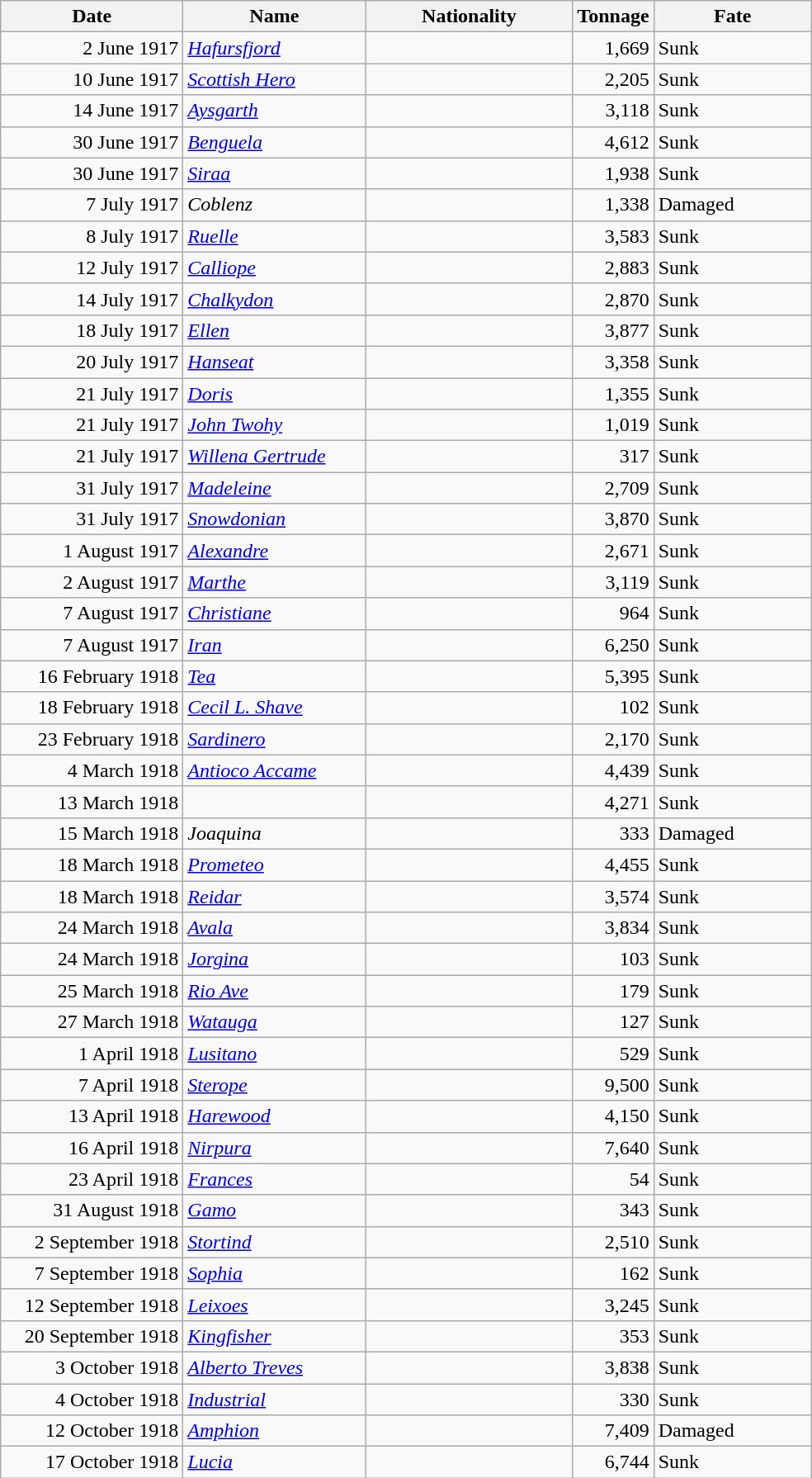<table class="wikitable sortable">
<tr>
<th width="140px">Date</th>
<th width="140px">Name</th>
<th width="160px">Nationality</th>
<th width="25px">Tonnage</th>
<th width="120px">Fate</th>
</tr>
<tr>
<td align="right">2 June 1917</td>
<td align="left"><a href='#'><em>Hafursfjord</em></a></td>
<td align="left"></td>
<td align="right">1,669</td>
<td align="left">Sunk</td>
</tr>
<tr>
<td align="right">10 June 1917</td>
<td align="left"><a href='#'><em>Scottish Hero</em></a></td>
<td align="left"></td>
<td align="right">2,205</td>
<td align="left">Sunk</td>
</tr>
<tr>
<td align="right">14 June 1917</td>
<td align="left"><a href='#'><em>Aysgarth</em></a></td>
<td align="left"></td>
<td align="right">3,118</td>
<td align="left">Sunk</td>
</tr>
<tr>
<td align="right">30 June 1917</td>
<td align="left"><a href='#'><em>Benguela</em></a></td>
<td align="left"></td>
<td align="right">4,612</td>
<td align="left">Sunk</td>
</tr>
<tr>
<td align="right">30 June 1917</td>
<td align="left"><a href='#'><em>Siraa</em></a></td>
<td align="left"></td>
<td align="right">1,938</td>
<td align="left">Sunk</td>
</tr>
<tr>
<td align="right">7 July 1917</td>
<td align="left"><em>Coblenz</em></td>
<td align="left"></td>
<td align="right">1,338</td>
<td align="left">Damaged</td>
</tr>
<tr>
<td align="right">8 July 1917</td>
<td align="left"><a href='#'><em>Ruelle</em></a></td>
<td align="left"></td>
<td align="right">3,583</td>
<td align="left">Sunk</td>
</tr>
<tr>
<td align="right">12 July 1917</td>
<td align="left"><a href='#'><em>Calliope</em></a></td>
<td align="left"></td>
<td align="right">2,883</td>
<td align="left">Sunk</td>
</tr>
<tr>
<td align="right">14 July 1917</td>
<td align="left"><a href='#'><em>Chalkydon</em></a></td>
<td align="left"></td>
<td align="right">2,870</td>
<td align="left">Sunk</td>
</tr>
<tr>
<td align="right">18 July 1917</td>
<td align="left"><a href='#'><em>Ellen</em></a></td>
<td align="left"></td>
<td align="right">3,877</td>
<td align="left">Sunk</td>
</tr>
<tr>
<td align="right">20 July 1917</td>
<td align="left"><a href='#'><em>Hanseat</em></a></td>
<td align="left"></td>
<td align="right">3,358</td>
<td align="left">Sunk</td>
</tr>
<tr>
<td align="right">21 July 1917</td>
<td align="left"><a href='#'><em>Doris</em></a></td>
<td align="left"></td>
<td align="right">1,355</td>
<td align="left">Sunk</td>
</tr>
<tr>
<td align="right">21 July 1917</td>
<td align="left"><a href='#'><em>John Twohy</em></a></td>
<td align="left"></td>
<td align="right">1,019</td>
<td align="left">Sunk</td>
</tr>
<tr>
<td align="right">21 July 1917</td>
<td align="left"><a href='#'><em>Willena Gertrude</em></a></td>
<td align="left"></td>
<td align="right">317</td>
<td align="left">Sunk</td>
</tr>
<tr>
<td align="right">31 July 1917</td>
<td align="left"><a href='#'><em>Madeleine</em></a></td>
<td align="left"></td>
<td align="right">2,709</td>
<td align="left">Sunk</td>
</tr>
<tr>
<td align="right">31 July 1917</td>
<td align="left"><a href='#'><em>Snowdonian</em></a></td>
<td align="left"></td>
<td align="right">3,870</td>
<td align="left">Sunk</td>
</tr>
<tr>
<td align="right">1 August 1917</td>
<td align="left"><a href='#'><em>Alexandre</em></a></td>
<td align="left"></td>
<td align="right">2,671</td>
<td align="left">Sunk</td>
</tr>
<tr>
<td align="right">2 August 1917</td>
<td align="left"><a href='#'><em>Marthe</em></a></td>
<td align="left"></td>
<td align="right">3,119</td>
<td align="left">Sunk</td>
</tr>
<tr>
<td align="right">7 August 1917</td>
<td align="left"><a href='#'><em>Christiane</em></a></td>
<td align="left"></td>
<td align="right">964</td>
<td align="left">Sunk</td>
</tr>
<tr>
<td align="right">7 August 1917</td>
<td align="left"><a href='#'><em>Iran</em></a></td>
<td align="left"></td>
<td align="right">6,250</td>
<td align="left">Sunk</td>
</tr>
<tr>
<td align="right">16 February 1918</td>
<td align="left"><a href='#'><em>Tea</em></a></td>
<td align="left"></td>
<td align="right">5,395</td>
<td align="left">Sunk</td>
</tr>
<tr>
<td align="right">18 February 1918</td>
<td align="left"><a href='#'><em>Cecil L. Shave</em></a></td>
<td align="left"></td>
<td align="right">102</td>
<td align="left">Sunk</td>
</tr>
<tr>
<td align="right">23 February 1918</td>
<td align="left"><a href='#'><em>Sardinero</em></a></td>
<td align="left"></td>
<td align="right">2,170</td>
<td align="left">Sunk</td>
</tr>
<tr>
<td align="right">4 March 1918</td>
<td align="left"><a href='#'><em>Antioco Accame</em></a></td>
<td align="left"></td>
<td align="right">4,439</td>
<td align="left">Sunk</td>
</tr>
<tr>
<td align="right">13 March 1918</td>
<td align="left"></td>
<td align="left"></td>
<td align="right">4,271</td>
<td align="left">Sunk</td>
</tr>
<tr>
<td align="right">15 March 1918</td>
<td align="left"><em>Joaquina</em></td>
<td align="left"></td>
<td align="right">333</td>
<td align="left">Damaged</td>
</tr>
<tr>
<td align="right">18 March 1918</td>
<td align="left"><a href='#'><em>Prometeo</em></a></td>
<td align="left"></td>
<td align="right">4,455</td>
<td align="left">Sunk</td>
</tr>
<tr>
<td align="right">18 March 1918</td>
<td align="left"><a href='#'><em>Reidar</em></a></td>
<td align="left"></td>
<td align="right">3,574</td>
<td align="left">Sunk</td>
</tr>
<tr>
<td align="right">24 March 1918</td>
<td align="left"><a href='#'><em>Avala</em></a></td>
<td align="left"></td>
<td align="right">3,834</td>
<td align="left">Sunk</td>
</tr>
<tr>
<td align="right">24 March 1918</td>
<td align="left"><a href='#'><em>Jorgina</em></a></td>
<td align="left"></td>
<td align="right">103</td>
<td align="left">Sunk</td>
</tr>
<tr>
<td align="right">25 March 1918</td>
<td align="left"><a href='#'><em>Rio Ave</em></a></td>
<td align="left"></td>
<td align="right">179</td>
<td align="left">Sunk</td>
</tr>
<tr>
<td align="right">27 March 1918</td>
<td align="left"><a href='#'><em>Watauga</em></a></td>
<td align="left"></td>
<td align="right">127</td>
<td align="left">Sunk</td>
</tr>
<tr>
<td align="right">1 April 1918</td>
<td align="left"><a href='#'><em>Lusitano</em></a></td>
<td align="left"></td>
<td align="right">529</td>
<td align="left">Sunk</td>
</tr>
<tr>
<td align="right">7 April 1918</td>
<td align="left"><a href='#'><em>Sterope</em></a></td>
<td align="left"></td>
<td align="right">9,500</td>
<td align="left">Sunk</td>
</tr>
<tr>
<td align="right">13 April 1918</td>
<td align="left"><a href='#'><em>Harewood</em></a></td>
<td align="left"></td>
<td align="right">4,150</td>
<td align="left">Sunk</td>
</tr>
<tr>
<td align="right">16 April 1918</td>
<td align="left"><a href='#'><em>Nirpura</em></a></td>
<td align="left"></td>
<td align="right">7,640</td>
<td align="left">Sunk</td>
</tr>
<tr>
<td align="right">23 April 1918</td>
<td align="left"><a href='#'><em>Frances</em></a></td>
<td align="left"></td>
<td align="right">54</td>
<td align="left">Sunk</td>
</tr>
<tr>
<td align="right">31 August 1918</td>
<td align="left"><a href='#'><em>Gamo</em></a></td>
<td align="left"></td>
<td align="right">343</td>
<td align="left">Sunk</td>
</tr>
<tr>
<td align="right">2 September 1918</td>
<td align="left"><a href='#'><em>Stortind</em></a></td>
<td align="left"></td>
<td align="right">2,510</td>
<td align="left">Sunk</td>
</tr>
<tr>
<td align="right">7 September 1918</td>
<td align="left"><a href='#'><em>Sophia</em></a></td>
<td align="left"></td>
<td align="right">162</td>
<td align="left">Sunk</td>
</tr>
<tr>
<td align="right">12 September 1918</td>
<td align="left"><a href='#'><em>Leixoes</em></a></td>
<td align="left"></td>
<td align="right">3,245</td>
<td align="left">Sunk</td>
</tr>
<tr>
<td align="right">20 September 1918</td>
<td align="left"><a href='#'><em>Kingfisher</em></a></td>
<td align="left"></td>
<td align="right">353</td>
<td align="left">Sunk</td>
</tr>
<tr>
<td align="right">3 October 1918</td>
<td align="left"><a href='#'><em>Alberto Treves</em></a></td>
<td align="left"></td>
<td align="right">3,838</td>
<td align="left">Sunk</td>
</tr>
<tr>
<td align="right">4 October 1918</td>
<td align="left"><a href='#'><em>Industrial</em></a></td>
<td align="left"></td>
<td align="right">330</td>
<td align="left">Sunk</td>
</tr>
<tr>
<td align="right">12 October 1918</td>
<td align="left"><a href='#'><em>Amphion</em></a></td>
<td align="left"></td>
<td align="right">7,409</td>
<td align="left">Damaged</td>
</tr>
<tr>
<td align="right">17 October 1918</td>
<td align="left"><a href='#'><em>Lucia</em></a></td>
<td align="left"></td>
<td align="right">6,744</td>
<td align="left">Sunk</td>
</tr>
</table>
